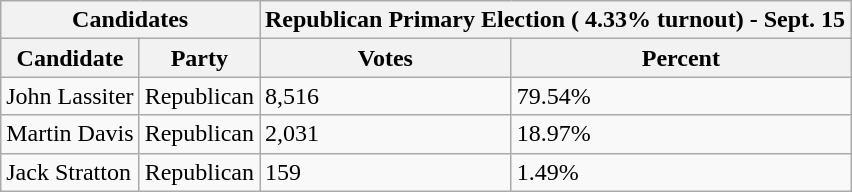<table class=wikitable>
<tr>
<th colspan=2>Candidates</th>
<th colspan=2>Republican Primary Election ( 4.33% turnout) - Sept. 15 </th>
</tr>
<tr>
<th>Candidate</th>
<th>Party</th>
<th>Votes</th>
<th>Percent</th>
</tr>
<tr>
<td>John Lassiter</td>
<td>Republican</td>
<td>8,516</td>
<td>79.54%</td>
</tr>
<tr>
<td>Martin Davis</td>
<td>Republican</td>
<td>2,031</td>
<td>18.97%</td>
</tr>
<tr>
<td>Jack Stratton</td>
<td>Republican</td>
<td>159</td>
<td>1.49%</td>
</tr>
</table>
